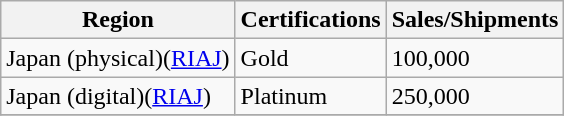<table class="wikitable sortable" border="1">
<tr>
<th scope="col">Region</th>
<th scope="col">Certifications</th>
<th scope="col">Sales/Shipments</th>
</tr>
<tr>
<td>Japan (physical)(<a href='#'>RIAJ</a>)</td>
<td>Gold</td>
<td assign="center">100,000</td>
</tr>
<tr>
<td>Japan (digital)(<a href='#'>RIAJ</a>)</td>
<td>Platinum</td>
<td assign="center">250,000</td>
</tr>
<tr>
</tr>
</table>
